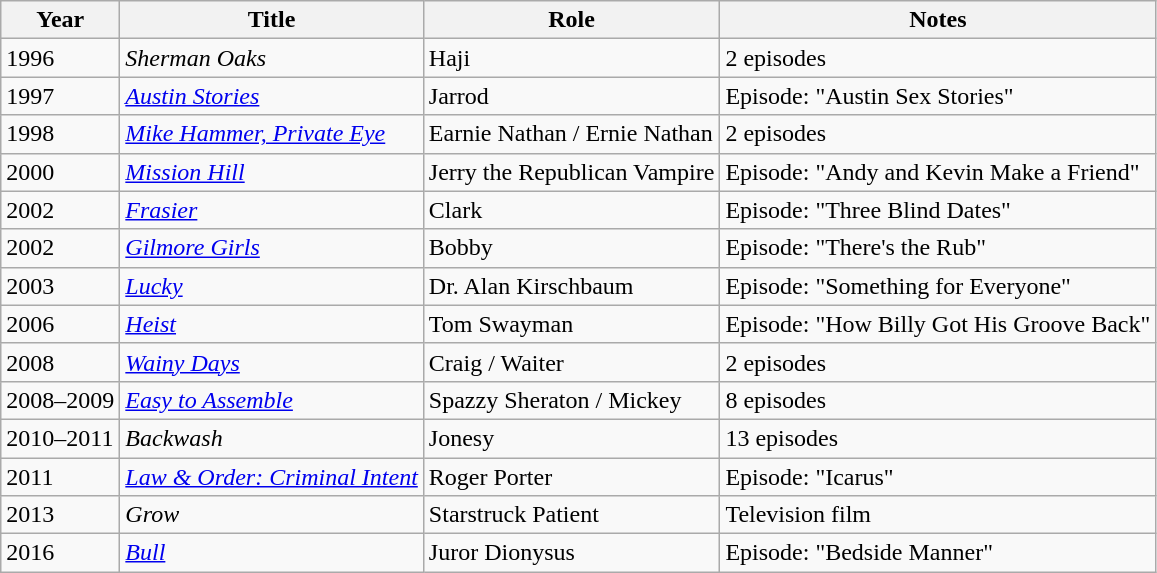<table class="wikitable sortable">
<tr>
<th>Year</th>
<th>Title</th>
<th>Role</th>
<th>Notes</th>
</tr>
<tr>
<td>1996</td>
<td><em>Sherman Oaks</em></td>
<td>Haji</td>
<td>2 episodes</td>
</tr>
<tr>
<td>1997</td>
<td><em><a href='#'>Austin Stories</a></em></td>
<td>Jarrod</td>
<td>Episode: "Austin Sex Stories"</td>
</tr>
<tr>
<td>1998</td>
<td><em><a href='#'>Mike Hammer, Private Eye</a></em></td>
<td>Earnie Nathan / Ernie Nathan</td>
<td>2 episodes</td>
</tr>
<tr>
<td>2000</td>
<td><a href='#'><em>Mission Hill</em></a></td>
<td>Jerry the Republican Vampire</td>
<td>Episode: "Andy and Kevin Make a Friend"</td>
</tr>
<tr>
<td>2002</td>
<td><em><a href='#'>Frasier</a></em></td>
<td>Clark</td>
<td>Episode: "Three Blind Dates"</td>
</tr>
<tr>
<td>2002</td>
<td><em><a href='#'>Gilmore Girls</a></em></td>
<td>Bobby</td>
<td>Episode: "There's the Rub"</td>
</tr>
<tr>
<td>2003</td>
<td><a href='#'><em>Lucky</em></a></td>
<td>Dr. Alan Kirschbaum</td>
<td>Episode: "Something for Everyone"</td>
</tr>
<tr>
<td>2006</td>
<td><a href='#'><em>Heist</em></a></td>
<td>Tom Swayman</td>
<td>Episode: "How Billy Got His Groove Back"</td>
</tr>
<tr>
<td>2008</td>
<td><em><a href='#'>Wainy Days</a></em></td>
<td>Craig / Waiter</td>
<td>2 episodes</td>
</tr>
<tr>
<td>2008–2009</td>
<td><em><a href='#'>Easy to Assemble</a></em></td>
<td>Spazzy Sheraton / Mickey</td>
<td>8 episodes</td>
</tr>
<tr>
<td>2010–2011</td>
<td><em>Backwash</em></td>
<td>Jonesy</td>
<td>13 episodes</td>
</tr>
<tr>
<td>2011</td>
<td><em><a href='#'>Law & Order: Criminal Intent</a></em></td>
<td>Roger Porter</td>
<td>Episode: "Icarus"</td>
</tr>
<tr>
<td>2013</td>
<td><em>Grow</em></td>
<td>Starstruck Patient</td>
<td>Television film</td>
</tr>
<tr>
<td>2016</td>
<td><a href='#'><em>Bull</em></a></td>
<td>Juror Dionysus</td>
<td>Episode: "Bedside Manner"</td>
</tr>
</table>
